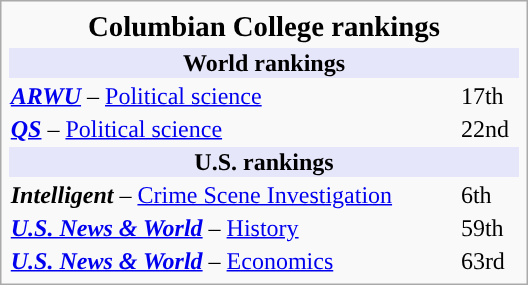<table class="infobox" style="width: 22em;">
<tr>
<th colspan="2" style="font-size: 100%; text-align: center;"><big>Columbian College rankings</big></th>
</tr>
<tr>
<th colspan="2" style="font-size: 100%; text-align: center; background-color:#E6E6FA">World rankings</th>
</tr>
<tr>
<td><strong><em><a href='#'>ARWU</a></em></strong> – <a href='#'>Political science</a></td>
<td>17th</td>
</tr>
<tr>
<td><strong><em><a href='#'>QS</a></em></strong>  – <a href='#'>Political science</a></td>
<td>22nd</td>
</tr>
<tr>
<th colspan="2" style="font-size: 100%; text-align: center; background-color:#E6E6FA">U.S. rankings</th>
</tr>
<tr>
<td><strong><em>Intelligent</em></strong> – <a href='#'>Crime Scene Investigation</a></td>
<td>6th</td>
</tr>
<tr>
<td><strong><em><a href='#'>U.S. News & World</a></em></strong> – <a href='#'>History</a></td>
<td>59th</td>
</tr>
<tr>
<td><strong><em><a href='#'>U.S. News & World</a></em></strong> – <a href='#'>Economics</a></td>
<td>63rd</td>
</tr>
</table>
